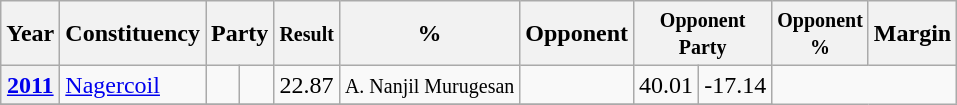<table class="sortable wikitable">
<tr>
<th>Year</th>
<th>Constituency</th>
<th colspan="2">Party</th>
<th><small>Result</small></th>
<th>%</th>
<th>Opponent</th>
<th colspan="2"><small>Opponent<br>Party</small></th>
<th><small>Opponent<br>%</small></th>
<th>Margin</th>
</tr>
<tr>
<th><a href='#'>2011</a></th>
<td><a href='#'>Nagercoil</a></td>
<td></td>
<td></td>
<td>22.87</td>
<td><small>A. Nanjil Murugesan</small></td>
<td></td>
<td>40.01</td>
<td>-17.14</td>
</tr>
<tr>
</tr>
</table>
